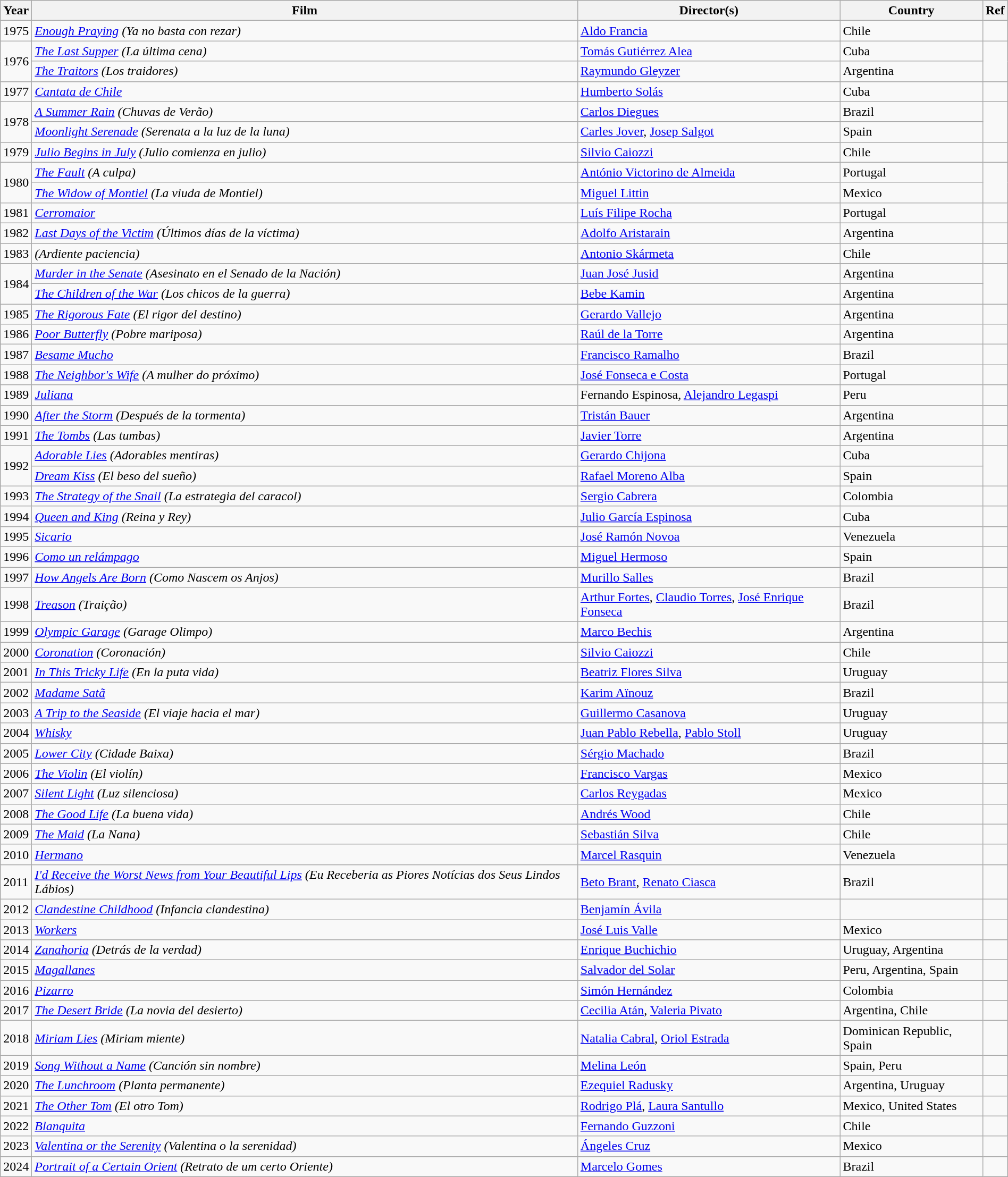<table class = "wikitable sortable" width=100%>
<tr>
<th>Year</th>
<th>Film</th>
<th>Director(s)</th>
<th>Country</th>
<th>Ref</th>
</tr>
<tr>
<td>1975</td>
<td><em><a href='#'>Enough Praying</a> (Ya no basta con rezar)</em></td>
<td><a href='#'>Aldo Francia</a></td>
<td>Chile</td>
<td></td>
</tr>
<tr>
<td rowspan=2>1976</td>
<td><em><a href='#'>The Last Supper</a> (La última cena)</em></td>
<td><a href='#'>Tomás Gutiérrez Alea</a></td>
<td>Cuba</td>
<td rowspan=2></td>
</tr>
<tr>
<td><em><a href='#'>The Traitors</a> (Los traidores)</em></td>
<td><a href='#'>Raymundo Gleyzer</a></td>
<td>Argentina</td>
</tr>
<tr>
<td>1977</td>
<td><em><a href='#'>Cantata de Chile</a></em></td>
<td><a href='#'>Humberto Solás</a></td>
<td>Cuba</td>
<td></td>
</tr>
<tr>
<td rowspan=2>1978</td>
<td><em><a href='#'>A Summer Rain</a> (Chuvas de Verão)</em></td>
<td><a href='#'>Carlos Diegues</a></td>
<td>Brazil</td>
<td rowspan=2></td>
</tr>
<tr>
<td><em><a href='#'>Moonlight Serenade</a> (Serenata a la luz de la luna)</em></td>
<td><a href='#'>Carles Jover</a>, <a href='#'>Josep Salgot</a></td>
<td>Spain</td>
</tr>
<tr>
<td>1979</td>
<td><em><a href='#'>Julio Begins in July</a> (Julio comienza en julio)</em></td>
<td><a href='#'>Silvio Caiozzi</a></td>
<td>Chile</td>
<td></td>
</tr>
<tr>
<td rowspan=2>1980</td>
<td><em><a href='#'>The Fault</a> (A culpa)</em></td>
<td><a href='#'>António Victorino de Almeida</a></td>
<td>Portugal</td>
<td rowspan=2></td>
</tr>
<tr>
<td><em><a href='#'>The Widow of Montiel</a> (La viuda de Montiel)</em></td>
<td><a href='#'>Miguel Littin</a></td>
<td>Mexico</td>
</tr>
<tr>
<td>1981</td>
<td><em><a href='#'>Cerromaior</a></em></td>
<td><a href='#'>Luís Filipe Rocha</a></td>
<td>Portugal</td>
<td></td>
</tr>
<tr>
<td>1982</td>
<td><em><a href='#'>Last Days of the Victim</a> (Últimos días de la víctima)</em></td>
<td><a href='#'>Adolfo Aristarain</a></td>
<td>Argentina</td>
<td></td>
</tr>
<tr>
<td>1983</td>
<td> <em>(Ardiente paciencia)</em></td>
<td><a href='#'>Antonio Skármeta</a></td>
<td>Chile</td>
<td></td>
</tr>
<tr>
<td rowspan=2>1984</td>
<td><em><a href='#'>Murder in the Senate</a> (Asesinato en el Senado de la Nación)</em></td>
<td><a href='#'>Juan José Jusid</a></td>
<td>Argentina</td>
<td rowspan=2></td>
</tr>
<tr>
<td><em><a href='#'>The Children of the War</a> (Los chicos de la guerra)</em></td>
<td><a href='#'>Bebe Kamin</a></td>
<td>Argentina</td>
</tr>
<tr>
<td>1985</td>
<td><em><a href='#'>The Rigorous Fate</a> (El rigor del destino)</em></td>
<td><a href='#'>Gerardo Vallejo</a></td>
<td>Argentina</td>
<td></td>
</tr>
<tr>
<td>1986</td>
<td><em><a href='#'>Poor Butterfly</a> (Pobre mariposa)</em></td>
<td><a href='#'>Raúl de la Torre</a></td>
<td>Argentina</td>
<td></td>
</tr>
<tr>
<td>1987</td>
<td><em><a href='#'>Besame Mucho</a></em></td>
<td><a href='#'>Francisco Ramalho</a></td>
<td>Brazil</td>
<td></td>
</tr>
<tr>
<td>1988</td>
<td><em><a href='#'>The Neighbor's Wife</a> (A mulher do próximo)</em></td>
<td><a href='#'>José Fonseca e Costa</a></td>
<td>Portugal</td>
<td></td>
</tr>
<tr>
<td>1989</td>
<td><em><a href='#'>Juliana</a></em></td>
<td>Fernando Espinosa, <a href='#'>Alejandro Legaspi</a></td>
<td>Peru</td>
<td></td>
</tr>
<tr>
<td>1990</td>
<td><em><a href='#'>After the Storm</a> (Después de la tormenta)</em></td>
<td><a href='#'>Tristán Bauer</a></td>
<td>Argentina</td>
<td></td>
</tr>
<tr>
<td>1991</td>
<td><em><a href='#'>The Tombs</a> (Las tumbas)</em></td>
<td><a href='#'>Javier Torre</a></td>
<td>Argentina</td>
<td></td>
</tr>
<tr>
<td rowspan=2>1992</td>
<td><em><a href='#'>Adorable Lies</a> (Adorables mentiras)</em></td>
<td><a href='#'>Gerardo Chijona</a></td>
<td>Cuba</td>
<td rowspan=2></td>
</tr>
<tr>
<td><em><a href='#'>Dream Kiss</a> (El beso del sueño)</em></td>
<td><a href='#'>Rafael Moreno Alba</a></td>
<td>Spain</td>
</tr>
<tr>
<td>1993</td>
<td><em><a href='#'>The Strategy of the Snail</a> (La estrategia del caracol)</em></td>
<td><a href='#'>Sergio Cabrera</a></td>
<td>Colombia</td>
<td></td>
</tr>
<tr>
<td>1994</td>
<td><em><a href='#'>Queen and King</a> (Reina y Rey)</em></td>
<td><a href='#'>Julio García Espinosa</a></td>
<td>Cuba</td>
<td></td>
</tr>
<tr>
<td>1995</td>
<td><em><a href='#'>Sicario</a></em></td>
<td><a href='#'>José Ramón Novoa</a></td>
<td>Venezuela</td>
<td></td>
</tr>
<tr>
<td>1996</td>
<td><em><a href='#'>Como un relámpago</a></em></td>
<td><a href='#'>Miguel Hermoso</a></td>
<td>Spain</td>
<td></td>
</tr>
<tr>
<td>1997</td>
<td><em><a href='#'>How Angels Are Born</a> (Como Nascem os Anjos)</em></td>
<td><a href='#'>Murillo Salles</a></td>
<td>Brazil</td>
<td></td>
</tr>
<tr>
<td>1998</td>
<td><em><a href='#'>Treason</a> (Traição)</em></td>
<td><a href='#'>Arthur Fortes</a>, <a href='#'>Claudio Torres</a>, <a href='#'>José Enrique Fonseca</a></td>
<td>Brazil</td>
<td></td>
</tr>
<tr>
<td>1999</td>
<td><em><a href='#'>Olympic Garage</a> (Garage Olimpo)</em></td>
<td><a href='#'>Marco Bechis</a></td>
<td>Argentina</td>
<td></td>
</tr>
<tr>
<td>2000</td>
<td><em><a href='#'>Coronation</a> (Coronación)</em></td>
<td><a href='#'>Silvio Caiozzi</a></td>
<td>Chile</td>
<td></td>
</tr>
<tr>
<td>2001</td>
<td><em><a href='#'>In This Tricky Life</a> (En la puta vida)</em></td>
<td><a href='#'>Beatriz Flores Silva</a></td>
<td>Uruguay</td>
<td></td>
</tr>
<tr>
<td>2002</td>
<td><em><a href='#'>Madame Satã</a></em></td>
<td><a href='#'>Karim Aïnouz</a></td>
<td>Brazil</td>
<td></td>
</tr>
<tr>
<td>2003</td>
<td><em><a href='#'>A Trip to the Seaside</a> (El viaje hacia el mar)</em></td>
<td><a href='#'>Guillermo Casanova</a></td>
<td>Uruguay</td>
<td></td>
</tr>
<tr>
<td>2004</td>
<td><em><a href='#'>Whisky</a></em></td>
<td><a href='#'>Juan Pablo Rebella</a>, <a href='#'>Pablo Stoll</a></td>
<td>Uruguay</td>
<td></td>
</tr>
<tr>
<td>2005</td>
<td><em><a href='#'>Lower City</a> (Cidade Baixa)</em></td>
<td><a href='#'>Sérgio Machado</a></td>
<td>Brazil</td>
<td></td>
</tr>
<tr>
<td>2006</td>
<td><em><a href='#'>The Violin</a> (El violín)</em></td>
<td><a href='#'>Francisco Vargas</a></td>
<td>Mexico</td>
<td></td>
</tr>
<tr>
<td>2007</td>
<td><em><a href='#'>Silent Light</a> (Luz silenciosa)</em></td>
<td><a href='#'>Carlos Reygadas</a></td>
<td>Mexico</td>
<td></td>
</tr>
<tr>
<td>2008</td>
<td><em><a href='#'>The Good Life</a> (La buena vida)</em></td>
<td><a href='#'>Andrés Wood</a></td>
<td>Chile</td>
<td></td>
</tr>
<tr>
<td>2009</td>
<td><em><a href='#'>The Maid</a> (La Nana)</em></td>
<td><a href='#'>Sebastián Silva</a></td>
<td>Chile</td>
<td></td>
</tr>
<tr>
<td>2010</td>
<td><em><a href='#'>Hermano</a></em></td>
<td><a href='#'>Marcel Rasquin</a></td>
<td>Venezuela</td>
<td></td>
</tr>
<tr>
<td>2011</td>
<td><em><a href='#'>I'd Receive the Worst News from Your Beautiful Lips</a> (Eu Receberia as Piores Notícias dos Seus Lindos Lábios)</em></td>
<td><a href='#'>Beto Brant</a>, <a href='#'>Renato Ciasca</a></td>
<td>Brazil</td>
<td></td>
</tr>
<tr>
<td>2012</td>
<td><em><a href='#'>Clandestine Childhood</a> (Infancia clandestina)</em></td>
<td><a href='#'>Benjamín Ávila</a></td>
<td></td>
<td></td>
</tr>
<tr>
<td>2013</td>
<td><em><a href='#'>Workers</a></em></td>
<td><a href='#'>José Luis Valle</a></td>
<td>Mexico</td>
<td></td>
</tr>
<tr>
<td>2014</td>
<td><em><a href='#'>Zanahoria</a> (Detrás de la verdad)</em></td>
<td><a href='#'>Enrique Buchichio</a></td>
<td>Uruguay, Argentina</td>
<td></td>
</tr>
<tr>
<td>2015</td>
<td><em><a href='#'>Magallanes</a></em></td>
<td><a href='#'>Salvador del Solar</a></td>
<td>Peru, Argentina, Spain</td>
<td></td>
</tr>
<tr>
<td>2016</td>
<td><em><a href='#'>Pizarro</a></em></td>
<td><a href='#'>Simón Hernández</a></td>
<td>Colombia</td>
<td></td>
</tr>
<tr>
<td>2017</td>
<td><em><a href='#'>The Desert Bride</a> (La novia del desierto)</em></td>
<td><a href='#'>Cecilia Atán</a>, <a href='#'>Valeria Pivato</a></td>
<td>Argentina, Chile</td>
<td></td>
</tr>
<tr>
<td>2018</td>
<td><em><a href='#'>Miriam Lies</a> (Miriam miente)</em></td>
<td><a href='#'>Natalia Cabral</a>, <a href='#'>Oriol Estrada</a></td>
<td>Dominican Republic, Spain</td>
<td></td>
</tr>
<tr>
<td>2019</td>
<td><em><a href='#'>Song Without a Name</a> (Canción sin nombre)</em></td>
<td><a href='#'>Melina León</a></td>
<td>Spain, Peru</td>
<td></td>
</tr>
<tr>
<td>2020</td>
<td><em><a href='#'>The Lunchroom</a> (Planta permanente)</em></td>
<td><a href='#'>Ezequiel Radusky</a></td>
<td>Argentina, Uruguay</td>
<td></td>
</tr>
<tr>
<td>2021</td>
<td><em><a href='#'>The Other Tom</a> (El otro Tom)</em></td>
<td><a href='#'>Rodrigo Plá</a>, <a href='#'>Laura Santullo</a></td>
<td>Mexico, United States</td>
<td></td>
</tr>
<tr>
<td>2022</td>
<td><em><a href='#'>Blanquita</a></em></td>
<td><a href='#'>Fernando Guzzoni</a></td>
<td>Chile</td>
<td></td>
</tr>
<tr>
<td>2023</td>
<td><em><a href='#'>Valentina or the Serenity</a> (Valentina o la serenidad)</em></td>
<td><a href='#'>Ángeles Cruz</a></td>
<td>Mexico</td>
<td></td>
</tr>
<tr>
<td>2024</td>
<td><em><a href='#'>Portrait of a Certain Orient</a> (Retrato de um certo Oriente)</em></td>
<td><a href='#'>Marcelo Gomes</a></td>
<td>Brazil</td>
<td></td>
</tr>
</table>
